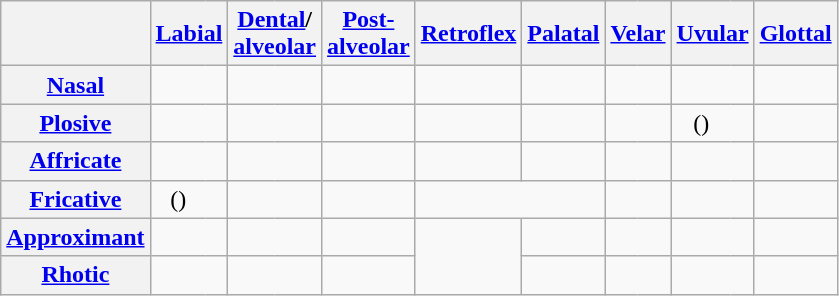<table class="wikitable" style="text-align: center;">
<tr>
<th></th>
<th colspan="2"><a href='#'>Labial</a></th>
<th colspan="2"><a href='#'>Dental</a>/<br><a href='#'>alveolar</a></th>
<th colspan="2"><a href='#'>Post-<br>alveolar</a></th>
<th colspan="2"><a href='#'>Retroflex</a></th>
<th colspan="2"><a href='#'>Palatal</a></th>
<th colspan="2"><a href='#'>Velar</a></th>
<th colspan="2"><a href='#'>Uvular</a></th>
<th colspan="2"><a href='#'>Glottal</a></th>
</tr>
<tr>
<th><a href='#'>Nasal</a></th>
<td style="border-right: none;"></td>
<td style="border-left: none;"></td>
<td style="border-right: none;"></td>
<td style="border-left: none;"></td>
<td style="border-right: none;"></td>
<td style="border-left: none;"></td>
<td style="border-right: none;"></td>
<td style="border-left: none;"></td>
<td style="border-right: none;"></td>
<td style="border-left: none;"></td>
<td style="border-right: none;"></td>
<td style="border-left: none;"></td>
<td style="border-right: none;"></td>
<td style="border-left: none;"></td>
<td style="border-right: none;"></td>
<td style="border-left: none;"></td>
</tr>
<tr>
<th><a href='#'>Plosive</a></th>
<td style="border-right: none;"></td>
<td style="border-left: none;"></td>
<td style="border-right: none;"></td>
<td style="border-left: none;"></td>
<td style="border-right: none;"></td>
<td style="border-left: none;"></td>
<td style="border-right: none;"></td>
<td style="border-left: none;"></td>
<td style="border-right: none;"></td>
<td style="border-left: none;"></td>
<td style="border-right: none;"></td>
<td style="border-left: none;"></td>
<td style="border-right: none;">()</td>
<td style="border-left: none;"></td>
<td style="border-right: none;"></td>
<td style="border-left: none;"></td>
</tr>
<tr>
<th><a href='#'>Affricate</a></th>
<td style="border-right: none;"></td>
<td style="border-left: none;"></td>
<td style="border-right: none;"></td>
<td style="border-left: none;"></td>
<td style="border-right: none;"></td>
<td style="border-left: none;"></td>
<td style="border-right: none;"></td>
<td style="border-left: none;"></td>
<td style="border-right: none;"></td>
<td style="border-left: none;"></td>
<td style="border-right: none;"></td>
<td style="border-left: none;"></td>
<td style="border-right: none;"></td>
<td style="border-left: none;"></td>
<td style="border-right: none;"></td>
<td style="border-left: none;"></td>
</tr>
<tr>
<th><a href='#'>Fricative</a></th>
<td style="border-right: none;">()</td>
<td style="border-left: none;"></td>
<td style="border-right: none;"></td>
<td style="border-left: none;"></td>
<td style="border-right: none;"></td>
<td style="border-left: none;"></td>
<td colspan=2 style="border-right: none;"></td>
<td colspan=2 style="border-left: none;"></td>
<td style="border-right: none;"></td>
<td style="border-left: none;"></td>
<td style="border-right: none;"></td>
<td style="border-left: none;"></td>
<td style="border-right: none;"></td>
<td style="border-left: none;"></td>
</tr>
<tr>
<th><a href='#'>Approximant</a></th>
<td style="border-right: none;"></td>
<td style="border-left: none;"></td>
<td style="border-right: none;"></td>
<td style="border-left: none;"></td>
<td style="border-right: none;"></td>
<td style="border-left: none;"></td>
<td colspan="2" rowspan="2" style="border-right: none;"></td>
<td style="border-right: none;"></td>
<td style="border-left: none;"></td>
<td style="border-right: none;"></td>
<td style="border-left: none;"></td>
<td style="border-right: none;"></td>
<td style="border-left: none;"></td>
<td style="border-right: none;"></td>
<td style="border-left: none;"></td>
</tr>
<tr>
<th><a href='#'>Rhotic</a></th>
<td style="border-right: none;"></td>
<td style="border-left: none;"></td>
<td style="border-right: none;"></td>
<td style="border-left: none;"></td>
<td style="border-right: none;"></td>
<td style="border-left: none;"></td>
<td style="border-right: none;"></td>
<td style="border-left: none;"></td>
<td style="border-right: none;"></td>
<td style="border-left: none;"></td>
<td style="border-right: none;"></td>
<td style="border-left: none;"></td>
<td style="border-right: none;"></td>
<td style="border-left: none;"></td>
</tr>
</table>
